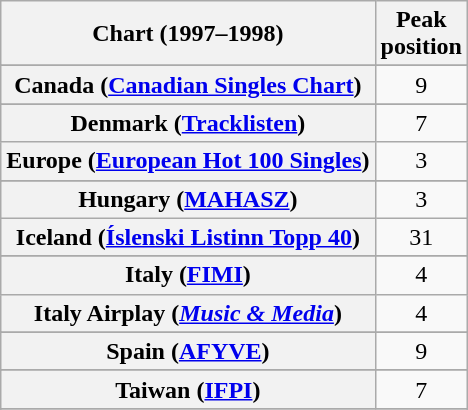<table class="wikitable sortable plainrowheaders" style="text-align:center">
<tr>
<th scope="col">Chart (1997–1998)</th>
<th scope="col">Peak<br>position</th>
</tr>
<tr>
</tr>
<tr>
</tr>
<tr>
</tr>
<tr>
</tr>
<tr>
<th scope="row">Canada (<a href='#'>Canadian Singles Chart</a>)</th>
<td>9</td>
</tr>
<tr>
</tr>
<tr>
</tr>
<tr>
</tr>
<tr>
<th scope="row">Denmark (<a href='#'>Tracklisten</a>)</th>
<td>7</td>
</tr>
<tr>
<th scope="row">Europe (<a href='#'>European Hot 100 Singles</a>)</th>
<td>3</td>
</tr>
<tr>
</tr>
<tr>
</tr>
<tr>
</tr>
<tr>
<th scope="row">Hungary (<a href='#'>MAHASZ</a>)</th>
<td>3</td>
</tr>
<tr>
<th scope="row">Iceland (<a href='#'>Íslenski Listinn Topp 40</a>)</th>
<td>31</td>
</tr>
<tr>
</tr>
<tr>
<th scope="row">Italy (<a href='#'>FIMI</a>)</th>
<td>4</td>
</tr>
<tr>
<th scope="row">Italy Airplay (<em><a href='#'>Music & Media</a></em>)</th>
<td>4</td>
</tr>
<tr>
</tr>
<tr>
</tr>
<tr>
</tr>
<tr>
</tr>
<tr>
<th scope="row">Spain (<a href='#'>AFYVE</a>)</th>
<td>9</td>
</tr>
<tr>
</tr>
<tr>
</tr>
<tr>
<th scope="row">Taiwan (<a href='#'>IFPI</a>)</th>
<td align="center">7</td>
</tr>
<tr>
</tr>
<tr>
</tr>
<tr>
</tr>
<tr>
</tr>
<tr>
</tr>
</table>
